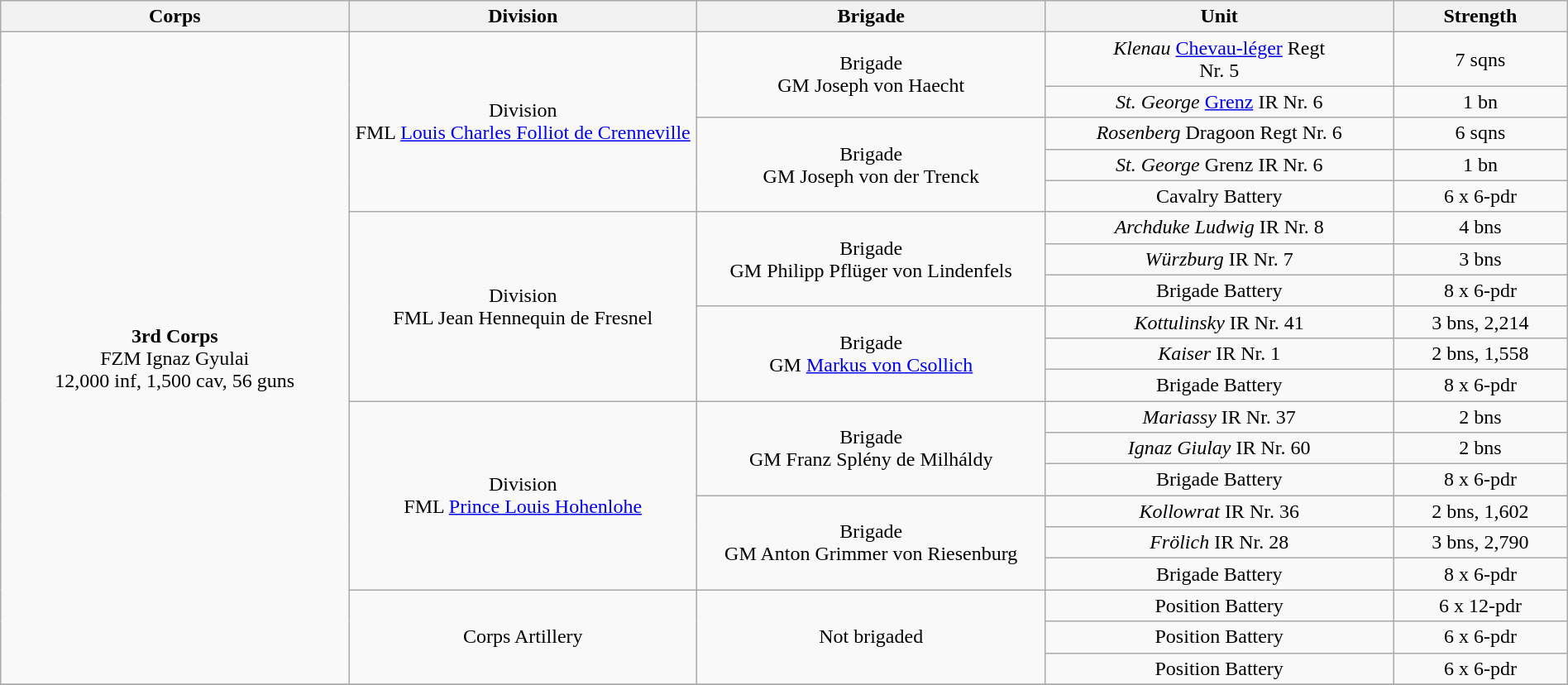<table class="wikitable" style="text-align:center; width:100%;">
<tr>
<th width=20%>Corps</th>
<th width=20%>Division</th>
<th width=20%>Brigade</th>
<th width=20%>Unit</th>
<th width=10%>Strength</th>
</tr>
<tr>
<td rowspan=20><strong>3rd Corps</strong><br>FZM Ignaz Gyulai<br>12,000 inf, 1,500 cav, 56 guns</td>
<td rowspan=5>Division<br>FML <a href='#'>Louis Charles Folliot de Crenneville</a></td>
<td rowspan=2>Brigade<br>GM Joseph von Haecht</td>
<td><em>Klenau</em> <a href='#'>Chevau-léger</a> Regt<br>Nr. 5</td>
<td>7 sqns</td>
</tr>
<tr>
<td><em>St. George</em> <a href='#'>Grenz</a> IR Nr. 6</td>
<td>1 bn</td>
</tr>
<tr>
<td rowspan=3>Brigade<br>GM Joseph von der Trenck</td>
<td><em>Rosenberg</em> Dragoon Regt Nr. 6</td>
<td>6 sqns</td>
</tr>
<tr>
<td><em>St. George</em> Grenz IR Nr. 6</td>
<td>1 bn</td>
</tr>
<tr>
<td>Cavalry Battery</td>
<td>6 x 6-pdr</td>
</tr>
<tr>
<td rowspan=6>Division<br>FML Jean Hennequin de Fresnel</td>
<td rowspan=3>Brigade<br>GM Philipp Pflüger von Lindenfels</td>
<td><em>Archduke Ludwig</em> IR Nr. 8</td>
<td>4 bns</td>
</tr>
<tr>
<td><em>Würzburg</em> IR Nr. 7</td>
<td>3 bns</td>
</tr>
<tr>
<td>Brigade Battery</td>
<td>8 x 6-pdr</td>
</tr>
<tr>
<td rowspan=3>Brigade<br>GM <a href='#'>Markus von Csollich</a></td>
<td><em>Kottulinsky</em> IR Nr. 41</td>
<td>3 bns, 2,214</td>
</tr>
<tr>
<td><em>Kaiser</em> IR Nr. 1</td>
<td>2 bns, 1,558</td>
</tr>
<tr>
<td>Brigade Battery</td>
<td>8 x 6-pdr</td>
</tr>
<tr>
<td rowspan=6>Division<br>FML <a href='#'>Prince Louis Hohenlohe</a></td>
<td rowspan=3>Brigade<br>GM Franz Splény de Milháldy</td>
<td><em>Mariassy</em> IR Nr. 37</td>
<td>2 bns</td>
</tr>
<tr>
<td><em>Ignaz Giulay</em> IR Nr. 60</td>
<td>2 bns</td>
</tr>
<tr>
<td>Brigade Battery</td>
<td>8 x 6-pdr</td>
</tr>
<tr>
<td rowspan=3>Brigade<br>GM Anton Grimmer von Riesenburg</td>
<td><em>Kollowrat</em> IR Nr. 36</td>
<td>2 bns, 1,602</td>
</tr>
<tr>
<td><em>Frölich</em> IR Nr. 28</td>
<td>3 bns, 2,790</td>
</tr>
<tr>
<td>Brigade Battery</td>
<td>8 x 6-pdr</td>
</tr>
<tr>
<td rowspan=3>Corps Artillery</td>
<td rowspan=3>Not brigaded</td>
<td>Position Battery</td>
<td>6 x 12-pdr</td>
</tr>
<tr>
<td>Position Battery</td>
<td>6 x 6-pdr</td>
</tr>
<tr>
<td>Position Battery</td>
<td>6 x 6-pdr</td>
</tr>
<tr>
</tr>
</table>
